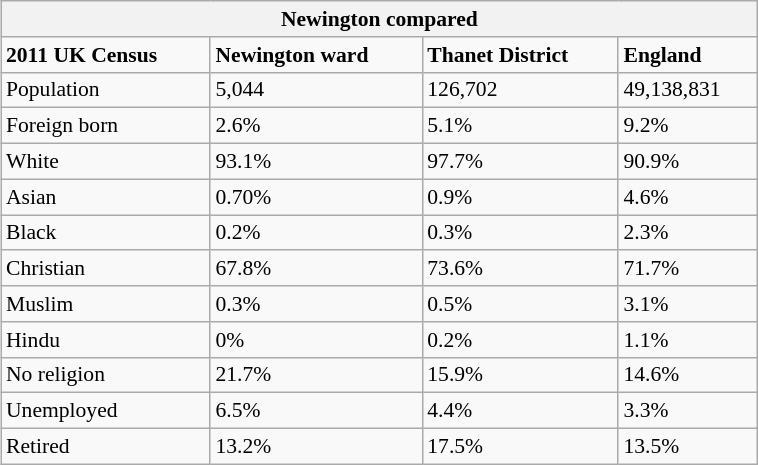<table class="wikitable" id="toc" style="float: centre; margin-left: 2em; width: 40%; font-size: 90%;" cellspacing="3">
<tr>
<th colspan="4"><strong>Newington compared</strong></th>
</tr>
<tr>
<td><strong>2011 UK Census</strong></td>
<td><strong>Newington ward</strong></td>
<td><strong>Thanet District</strong></td>
<td><strong>England</strong></td>
</tr>
<tr>
<td>Population</td>
<td>5,044</td>
<td>126,702</td>
<td>49,138,831</td>
</tr>
<tr>
<td>Foreign born</td>
<td>2.6%</td>
<td>5.1%</td>
<td>9.2%</td>
</tr>
<tr>
<td>White</td>
<td>93.1%</td>
<td>97.7%</td>
<td>90.9%</td>
</tr>
<tr>
<td>Asian</td>
<td>0.70%</td>
<td>0.9%</td>
<td>4.6%</td>
</tr>
<tr>
<td>Black</td>
<td>0.2%</td>
<td>0.3%</td>
<td>2.3%</td>
</tr>
<tr>
<td>Christian</td>
<td>67.8%</td>
<td>73.6%</td>
<td>71.7%</td>
</tr>
<tr>
<td>Muslim</td>
<td>0.3%</td>
<td>0.5%</td>
<td>3.1%</td>
</tr>
<tr>
<td>Hindu</td>
<td>0%</td>
<td>0.2%</td>
<td>1.1%</td>
</tr>
<tr>
<td>No religion</td>
<td>21.7%</td>
<td>15.9%</td>
<td>14.6%</td>
</tr>
<tr>
<td>Unemployed</td>
<td>6.5%</td>
<td>4.4%</td>
<td>3.3%</td>
</tr>
<tr>
<td>Retired</td>
<td>13.2%</td>
<td>17.5%</td>
<td>13.5%</td>
</tr>
</table>
